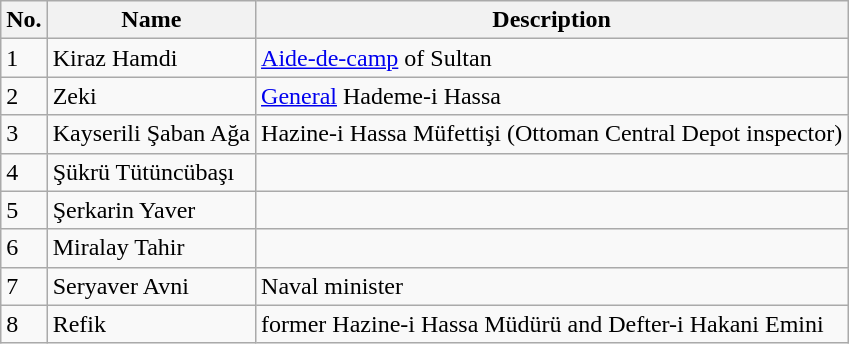<table class="wikitable">
<tr>
<th>No.</th>
<th>Name</th>
<th>Description</th>
</tr>
<tr>
<td>1</td>
<td>Kiraz Hamdi</td>
<td><a href='#'>Aide-de-camp</a> of Sultan</td>
</tr>
<tr>
<td>2</td>
<td>Zeki</td>
<td><a href='#'>General</a> Hademe-i Hassa</td>
</tr>
<tr>
<td>3</td>
<td>Kayserili Şaban Ağa</td>
<td>Hazine-i Hassa Müfettişi (Ottoman Central Depot inspector)</td>
</tr>
<tr>
<td>4</td>
<td>Şükrü Tütüncübaşı</td>
<td></td>
</tr>
<tr>
<td>5</td>
<td>Şerkarin Yaver</td>
<td></td>
</tr>
<tr>
<td>6</td>
<td>Miralay Tahir</td>
<td></td>
</tr>
<tr>
<td>7</td>
<td>Seryaver Avni</td>
<td>Naval minister</td>
</tr>
<tr>
<td>8</td>
<td>Refik</td>
<td>former Hazine-i Hassa Müdürü and Defter-i Hakani Emini</td>
</tr>
</table>
